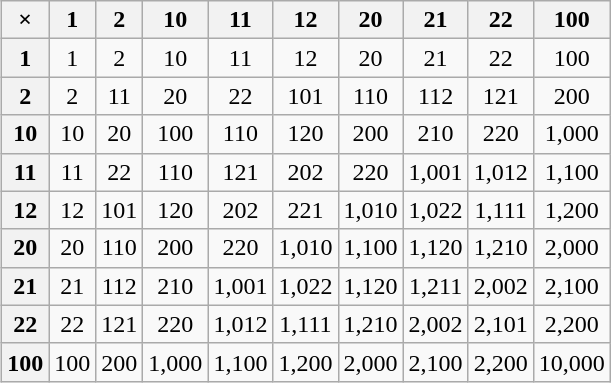<table class="wikitable" style="float:right; text-align:center">
<tr>
<th>×</th>
<th><strong>1</strong></th>
<th><strong>2</strong></th>
<th><strong>10</strong></th>
<th><strong>11</strong></th>
<th><strong>12</strong></th>
<th><strong>20</strong></th>
<th><strong>21</strong></th>
<th><strong>22</strong></th>
<th><strong>100</strong></th>
</tr>
<tr>
<th><strong>1</strong></th>
<td>1</td>
<td>2</td>
<td>10</td>
<td>11</td>
<td>12</td>
<td>20</td>
<td>21</td>
<td>22</td>
<td>100</td>
</tr>
<tr>
<th><strong>2</strong></th>
<td>2</td>
<td>11</td>
<td>20</td>
<td>22</td>
<td>101</td>
<td>110</td>
<td>112</td>
<td>121</td>
<td>200</td>
</tr>
<tr>
<th><strong>10</strong></th>
<td>10</td>
<td>20</td>
<td>100</td>
<td>110</td>
<td>120</td>
<td>200</td>
<td>210</td>
<td>220</td>
<td>1,000</td>
</tr>
<tr>
<th><strong>11</strong></th>
<td>11</td>
<td>22</td>
<td>110</td>
<td>121</td>
<td>202</td>
<td>220</td>
<td>1,001</td>
<td>1,012</td>
<td>1,100</td>
</tr>
<tr>
<th><strong>12</strong></th>
<td>12</td>
<td>101</td>
<td>120</td>
<td>202</td>
<td>221</td>
<td>1,010</td>
<td>1,022</td>
<td>1,111</td>
<td>1,200</td>
</tr>
<tr>
<th><strong>20</strong></th>
<td>20</td>
<td>110</td>
<td>200</td>
<td>220</td>
<td>1,010</td>
<td>1,100</td>
<td>1,120</td>
<td>1,210</td>
<td>2,000</td>
</tr>
<tr>
<th><strong>21</strong></th>
<td>21</td>
<td>112</td>
<td>210</td>
<td>1,001</td>
<td>1,022</td>
<td>1,120</td>
<td>1,211</td>
<td>2,002</td>
<td>2,100</td>
</tr>
<tr>
<th><strong>22</strong></th>
<td>22</td>
<td>121</td>
<td>220</td>
<td>1,012</td>
<td>1,111</td>
<td>1,210</td>
<td>2,002</td>
<td>2,101</td>
<td>2,200</td>
</tr>
<tr>
<th><strong>100</strong></th>
<td>100</td>
<td>200</td>
<td>1,000</td>
<td>1,100</td>
<td>1,200</td>
<td>2,000</td>
<td>2,100</td>
<td>2,200</td>
<td>10,000</td>
</tr>
</table>
